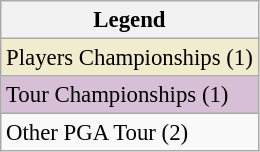<table class="wikitable" style="font-size:95%;">
<tr>
<th>Legend</th>
</tr>
<tr style="background:#f2ecce;">
<td>Players Championships (1)</td>
</tr>
<tr style="background:thistle;">
<td>Tour Championships (1)</td>
</tr>
<tr>
<td>Other PGA Tour (2)</td>
</tr>
</table>
